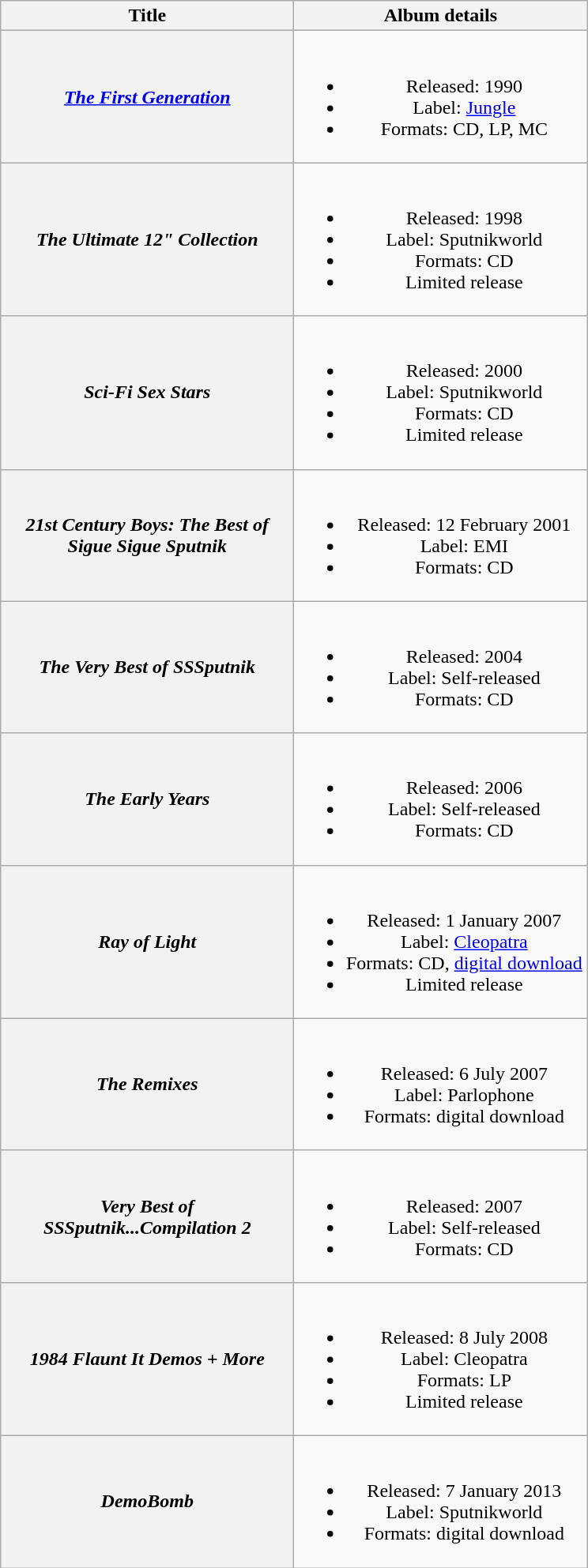<table class="wikitable plainrowheaders" style="text-align:center;">
<tr>
<th scope="col" style="width:15em;">Title</th>
<th scope="col" style="width:15em;">Album details</th>
</tr>
<tr>
<th scope="row"><em><a href='#'>The First Generation</a></em></th>
<td><br><ul><li>Released: 1990</li><li>Label: <a href='#'>Jungle</a></li><li>Formats: CD, LP, MC</li></ul></td>
</tr>
<tr>
<th scope="row"><em>The Ultimate 12" Collection</em></th>
<td><br><ul><li>Released: 1998</li><li>Label: Sputnikworld</li><li>Formats: CD</li><li>Limited release</li></ul></td>
</tr>
<tr>
<th scope="row"><em>Sci-Fi Sex Stars</em></th>
<td><br><ul><li>Released: 2000</li><li>Label: Sputnikworld</li><li>Formats: CD</li><li>Limited release</li></ul></td>
</tr>
<tr>
<th scope="row"><em>21st Century Boys: The Best of Sigue Sigue Sputnik</em></th>
<td><br><ul><li>Released: 12 February 2001</li><li>Label: EMI</li><li>Formats: CD</li></ul></td>
</tr>
<tr>
<th scope="row"><em>The Very Best of SSSputnik</em></th>
<td><br><ul><li>Released: 2004</li><li>Label: Self-released</li><li>Formats: CD</li></ul></td>
</tr>
<tr>
<th scope="row"><em>The Early Years</em></th>
<td><br><ul><li>Released: 2006</li><li>Label: Self-released</li><li>Formats: CD</li></ul></td>
</tr>
<tr>
<th scope="row"><em>Ray of Light</em></th>
<td><br><ul><li>Released: 1 January 2007</li><li>Label: <a href='#'>Cleopatra</a></li><li>Formats: CD, <a href='#'>digital download</a></li><li>Limited release</li></ul></td>
</tr>
<tr>
<th scope="row"><em>The Remixes</em></th>
<td><br><ul><li>Released: 6 July 2007</li><li>Label: Parlophone</li><li>Formats: digital download</li></ul></td>
</tr>
<tr>
<th scope="row"><em>Very Best of SSSputnik...Compilation 2</em></th>
<td><br><ul><li>Released: 2007</li><li>Label: Self-released</li><li>Formats: CD</li></ul></td>
</tr>
<tr>
<th scope="row"><em>1984 Flaunt It Demos + More</em></th>
<td><br><ul><li>Released: 8 July 2008</li><li>Label: Cleopatra</li><li>Formats: LP</li><li>Limited release</li></ul></td>
</tr>
<tr>
<th scope="row"><em>DemoBomb</em></th>
<td><br><ul><li>Released: 7 January 2013</li><li>Label: Sputnikworld</li><li>Formats: digital download</li></ul></td>
</tr>
</table>
